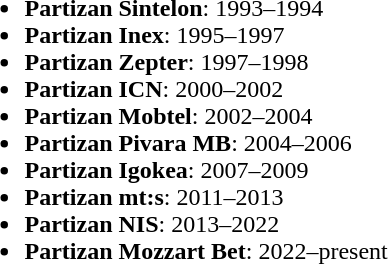<table>
<tr style="vertical-align: top;">
<td><br><ul><li><strong>Partizan Sintelon</strong>: 1993–1994</li><li><strong>Partizan Inex</strong>: 1995–1997</li><li><strong>Partizan Zepter</strong>: 1997–1998</li><li><strong>Partizan ICN</strong>: 2000–2002</li><li><strong>Partizan Mobtel</strong>: 2002–2004</li><li><strong>Partizan Pivara MB</strong>: 2004–2006</li><li><strong>Partizan Igokea</strong>: 2007–2009</li><li><strong>Partizan mt:s</strong>: 2011–2013</li><li><strong>Partizan NIS</strong>: 2013–2022</li><li><strong>Partizan Mozzart Bet</strong>: 2022–present</li></ul></td>
</tr>
</table>
